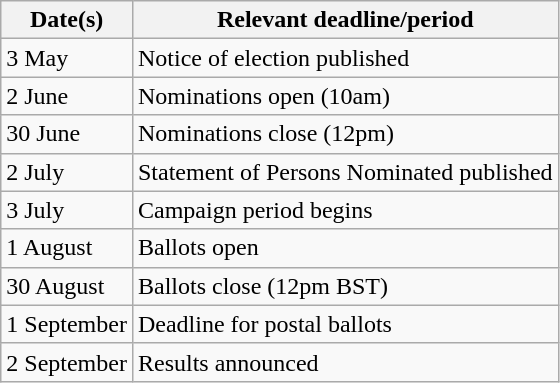<table class="wikitable">
<tr>
<th>Date(s)</th>
<th>Relevant deadline/period</th>
</tr>
<tr>
<td>3 May</td>
<td>Notice of election published</td>
</tr>
<tr>
<td>2 June</td>
<td>Nominations open (10am)</td>
</tr>
<tr>
<td>30 June</td>
<td>Nominations close (12pm)</td>
</tr>
<tr>
<td>2 July</td>
<td>Statement of Persons Nominated published</td>
</tr>
<tr>
<td>3 July</td>
<td>Campaign period begins</td>
</tr>
<tr>
<td>1 August</td>
<td>Ballots open</td>
</tr>
<tr>
<td>30 August</td>
<td>Ballots close (12pm BST)</td>
</tr>
<tr>
<td>1 September</td>
<td>Deadline for postal ballots</td>
</tr>
<tr>
<td>2 September</td>
<td>Results announced</td>
</tr>
</table>
